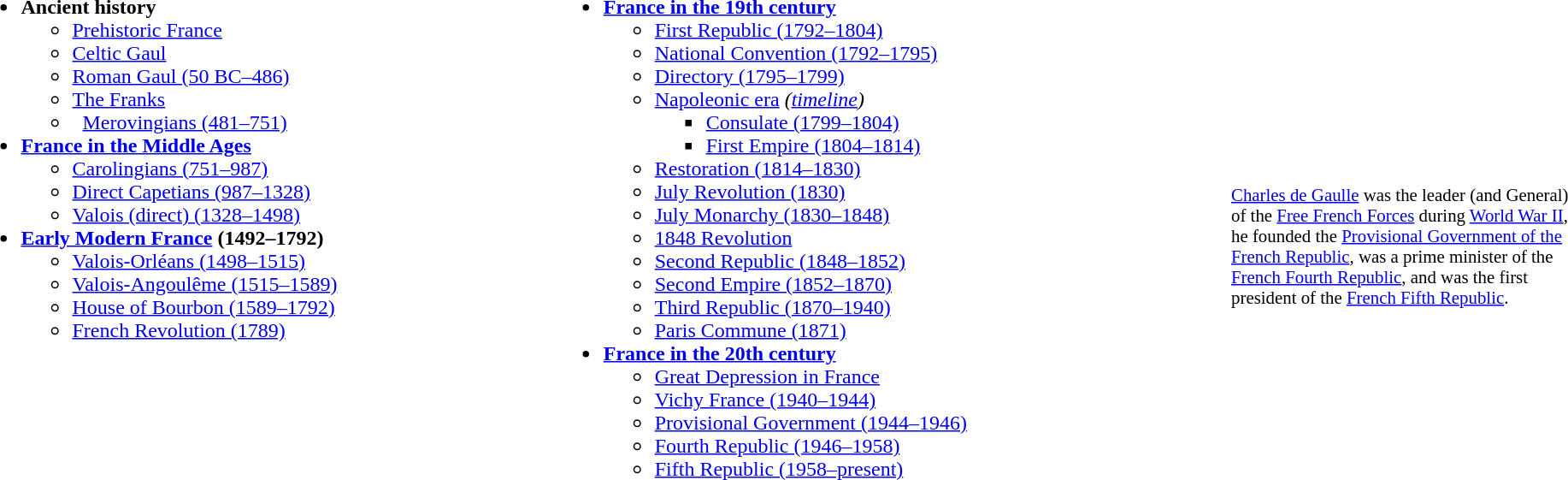<table>
<tr>
<td width="36%" valign=top><br><ul><li><strong>Ancient history</strong><ul><li><a href='#'>Prehistoric France</a></li><li><a href='#'>Celtic Gaul</a></li><li><a href='#'>Roman Gaul (50 BC–486)</a></li><li><a href='#'>The Franks</a></li><li>  <a href='#'>Merovingians (481–751)</a></li></ul></li><li><strong><a href='#'>France in the Middle Ages</a></strong><ul><li><a href='#'>Carolingians (751–987)</a></li><li><a href='#'>Direct Capetians (987–1328)</a></li><li><a href='#'>Valois (direct) (1328–1498)</a></li></ul></li><li><strong><a href='#'>Early Modern France</a> (1492–1792)</strong><ul><li><a href='#'>Valois-Orléans (1498–1515)</a></li><li><a href='#'>Valois-Angoulême (1515–1589)</a></li><li><a href='#'>House of Bourbon (1589–1792)</a></li><li><a href='#'>French Revolution (1789)</a></li></ul></li></ul></td>
<td width="42%"><br><ul><li><strong><a href='#'>France in the 19th century</a></strong><ul><li><a href='#'>First Republic (1792–1804)</a></li><li><a href='#'>National Convention (1792–1795)</a></li><li><a href='#'>Directory (1795–1799)</a></li><li><a href='#'>Napoleonic era</a> <em>(<a href='#'>timeline</a>)</em><ul><li><a href='#'>Consulate (1799–1804)</a></li><li><a href='#'>First Empire (1804–1814)</a></li></ul></li><li><a href='#'>Restoration (1814–1830)</a></li><li><a href='#'>July Revolution (1830)</a></li><li><a href='#'>July Monarchy (1830–1848)</a></li><li><a href='#'>1848 Revolution</a></li><li><a href='#'>Second Republic (1848–1852)</a></li><li><a href='#'>Second Empire (1852–1870)</a></li><li><a href='#'>Third Republic (1870–1940)</a></li><li><a href='#'>Paris Commune (1871)</a></li></ul></li><li><strong><a href='#'>France in the 20th century</a></strong><ul><li><a href='#'>Great Depression in France</a></li><li><a href='#'>Vichy France (1940–1944)</a></li><li><a href='#'>Provisional Government (1944–1946)</a></li><li><a href='#'>Fourth Republic (1946–1958)</a></li><li><a href='#'>Fifth Republic (1958–present)</a></li></ul></li></ul></td>
<td width="22%" style="font-size:87%"><br><br><a href='#'>Charles de Gaulle</a> was the leader (and General) of the <a href='#'>Free French Forces</a> during <a href='#'>World War II</a>, he founded the <a href='#'>Provisional Government of the French Republic</a>, was a prime minister of the <a href='#'>French Fourth Republic</a>, and was the first president of the <a href='#'>French Fifth Republic</a>.</td>
</tr>
</table>
